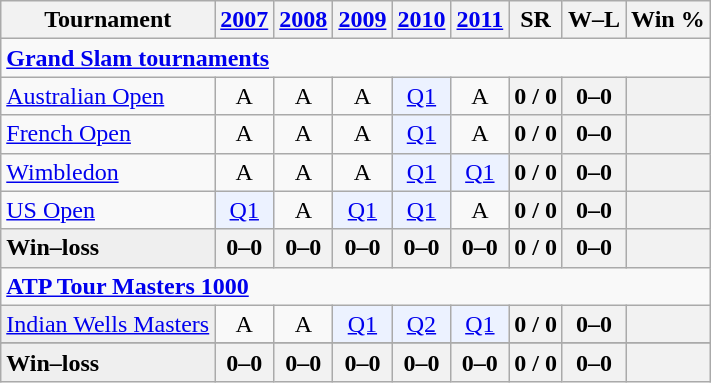<table class=wikitable style=text-align:center>
<tr>
<th>Tournament</th>
<th><a href='#'>2007</a></th>
<th><a href='#'>2008</a></th>
<th><a href='#'>2009</a></th>
<th><a href='#'>2010</a></th>
<th><a href='#'>2011</a></th>
<th>SR</th>
<th>W–L</th>
<th>Win %</th>
</tr>
<tr>
<td colspan=25 style=text-align:left><a href='#'><strong>Grand Slam tournaments</strong></a></td>
</tr>
<tr>
<td align=left><a href='#'>Australian Open</a></td>
<td>A</td>
<td>A</td>
<td>A</td>
<td bgcolor=ecf2ff><a href='#'>Q1</a></td>
<td>A</td>
<th>0 / 0</th>
<th>0–0</th>
<th></th>
</tr>
<tr>
<td align=left><a href='#'>French Open</a></td>
<td>A</td>
<td>A</td>
<td>A</td>
<td bgcolor=ecf2ff><a href='#'>Q1</a></td>
<td>A</td>
<th>0 / 0</th>
<th>0–0</th>
<th></th>
</tr>
<tr>
<td align=left><a href='#'>Wimbledon</a></td>
<td>A</td>
<td>A</td>
<td>A</td>
<td bgcolor=ecf2ff><a href='#'>Q1</a></td>
<td bgcolor=ecf2ff><a href='#'>Q1</a></td>
<th>0 / 0</th>
<th>0–0</th>
<th></th>
</tr>
<tr>
<td align=left><a href='#'>US Open</a></td>
<td bgcolor=ecf2ff><a href='#'>Q1</a></td>
<td>A</td>
<td bgcolor=ecf2ff><a href='#'>Q1</a></td>
<td bgcolor=ecf2ff><a href='#'>Q1</a></td>
<td>A</td>
<th>0 / 0</th>
<th>0–0</th>
<th></th>
</tr>
<tr style=font-weight:bold;background:#efefef>
<td style=text-align:left>Win–loss</td>
<th>0–0</th>
<th>0–0</th>
<th>0–0</th>
<th>0–0</th>
<th>0–0</th>
<th>0 / 0</th>
<th>0–0</th>
<th></th>
</tr>
<tr>
<td colspan=25 style=text-align:left><strong><a href='#'>ATP Tour Masters 1000</a></strong></td>
</tr>
<tr>
<td bgcolor=efefef align=left><a href='#'>Indian Wells Masters</a></td>
<td>A</td>
<td>A</td>
<td bgcolor=ecf2ff><a href='#'>Q1</a></td>
<td bgcolor=ecf2ff><a href='#'>Q2</a></td>
<td bgcolor=ecf2ff><a href='#'>Q1</a></td>
<th>0 / 0</th>
<th>0–0</th>
<th></th>
</tr>
<tr>
</tr>
<tr style=font-weight:bold;background:#efefef>
<td style=text-align:left>Win–loss</td>
<th>0–0</th>
<th>0–0</th>
<th>0–0</th>
<th>0–0</th>
<th>0–0</th>
<th>0 / 0</th>
<th>0–0</th>
<th></th>
</tr>
</table>
